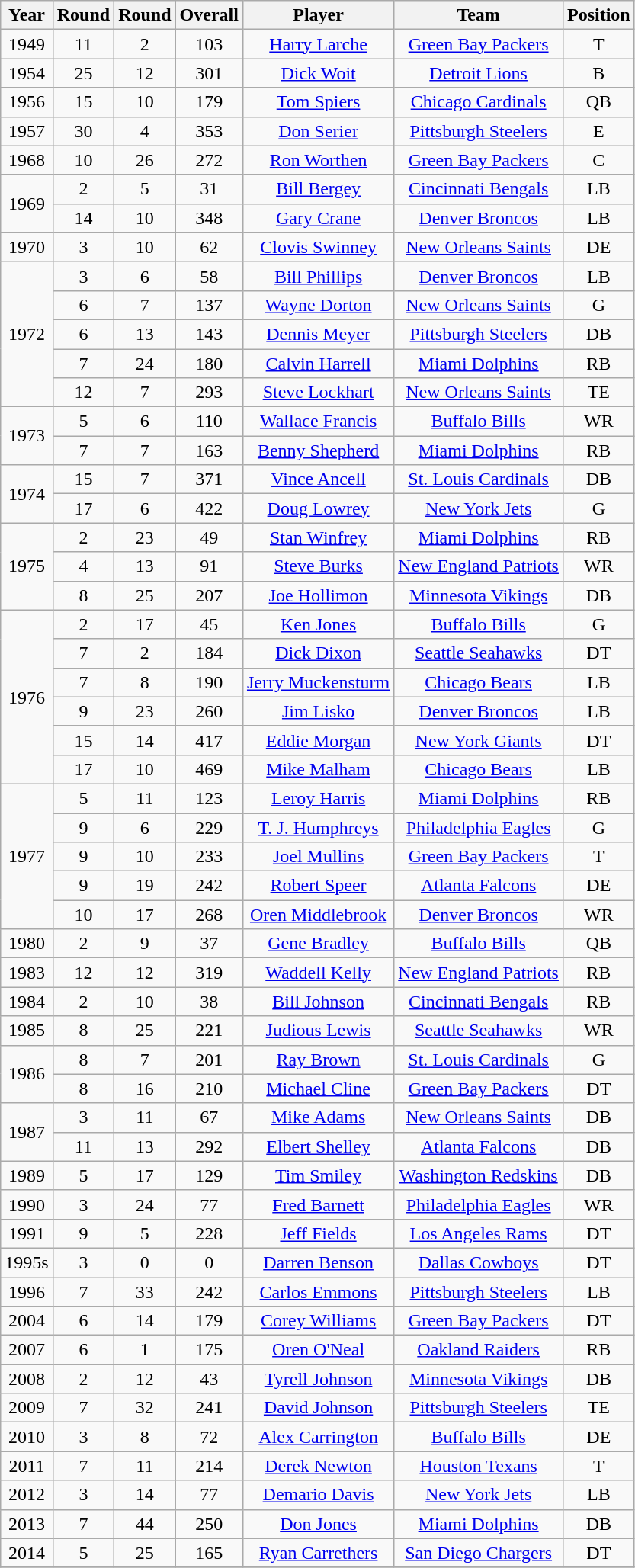<table class="wikitable sortable" style="text-align: center;">
<tr>
<th>Year</th>
<th>Round</th>
<th>Round</th>
<th>Overall</th>
<th>Player</th>
<th>Team</th>
<th>Position</th>
</tr>
<tr>
<td>1949</td>
<td>11</td>
<td>2</td>
<td>103</td>
<td><a href='#'>Harry Larche</a></td>
<td><a href='#'>Green Bay Packers</a></td>
<td>T</td>
</tr>
<tr>
<td>1954</td>
<td>25</td>
<td>12</td>
<td>301</td>
<td><a href='#'>Dick Woit</a></td>
<td><a href='#'>Detroit Lions</a></td>
<td>B</td>
</tr>
<tr>
<td>1956</td>
<td>15</td>
<td>10</td>
<td>179</td>
<td><a href='#'>Tom Spiers</a></td>
<td><a href='#'>Chicago Cardinals</a></td>
<td>QB</td>
</tr>
<tr>
<td>1957</td>
<td>30</td>
<td>4</td>
<td>353</td>
<td><a href='#'>Don Serier</a></td>
<td><a href='#'>Pittsburgh Steelers</a></td>
<td>E</td>
</tr>
<tr>
<td>1968</td>
<td>10</td>
<td>26</td>
<td>272</td>
<td><a href='#'>Ron Worthen</a></td>
<td><a href='#'>Green Bay Packers</a></td>
<td>C</td>
</tr>
<tr>
<td rowspan="2">1969</td>
<td>2</td>
<td>5</td>
<td>31</td>
<td><a href='#'>Bill Bergey</a></td>
<td><a href='#'>Cincinnati Bengals</a></td>
<td>LB</td>
</tr>
<tr>
<td>14</td>
<td>10</td>
<td>348</td>
<td><a href='#'>Gary Crane</a></td>
<td><a href='#'>Denver Broncos</a></td>
<td>LB</td>
</tr>
<tr>
<td>1970</td>
<td>3</td>
<td>10</td>
<td>62</td>
<td><a href='#'>Clovis Swinney</a></td>
<td><a href='#'>New Orleans Saints</a></td>
<td>DE</td>
</tr>
<tr>
<td rowspan="5">1972</td>
<td>3</td>
<td>6</td>
<td>58</td>
<td><a href='#'>Bill Phillips</a></td>
<td><a href='#'>Denver Broncos</a></td>
<td>LB</td>
</tr>
<tr>
<td>6</td>
<td>7</td>
<td>137</td>
<td><a href='#'>Wayne Dorton</a></td>
<td><a href='#'>New Orleans Saints</a></td>
<td>G</td>
</tr>
<tr>
<td>6</td>
<td>13</td>
<td>143</td>
<td><a href='#'>Dennis Meyer</a></td>
<td><a href='#'>Pittsburgh Steelers</a></td>
<td>DB</td>
</tr>
<tr>
<td>7</td>
<td>24</td>
<td>180</td>
<td><a href='#'>Calvin Harrell</a></td>
<td><a href='#'>Miami Dolphins</a></td>
<td>RB</td>
</tr>
<tr>
<td>12</td>
<td>7</td>
<td>293</td>
<td><a href='#'>Steve Lockhart</a></td>
<td><a href='#'>New Orleans Saints</a></td>
<td>TE</td>
</tr>
<tr>
<td rowspan="2">1973</td>
<td>5</td>
<td>6</td>
<td>110</td>
<td><a href='#'>Wallace Francis</a></td>
<td><a href='#'>Buffalo Bills</a></td>
<td>WR</td>
</tr>
<tr>
<td>7</td>
<td>7</td>
<td>163</td>
<td><a href='#'>Benny Shepherd</a></td>
<td><a href='#'>Miami Dolphins</a></td>
<td>RB</td>
</tr>
<tr>
<td rowspan="2">1974</td>
<td>15</td>
<td>7</td>
<td>371</td>
<td><a href='#'>Vince Ancell</a></td>
<td><a href='#'>St. Louis Cardinals</a></td>
<td>DB</td>
</tr>
<tr>
<td>17</td>
<td>6</td>
<td>422</td>
<td><a href='#'>Doug Lowrey</a></td>
<td><a href='#'>New York Jets</a></td>
<td>G</td>
</tr>
<tr>
<td rowspan="3">1975</td>
<td>2</td>
<td>23</td>
<td>49</td>
<td><a href='#'>Stan Winfrey</a></td>
<td><a href='#'>Miami Dolphins</a></td>
<td>RB</td>
</tr>
<tr>
<td>4</td>
<td>13</td>
<td>91</td>
<td><a href='#'>Steve Burks</a></td>
<td><a href='#'>New England Patriots</a></td>
<td>WR</td>
</tr>
<tr>
<td>8</td>
<td>25</td>
<td>207</td>
<td><a href='#'>Joe Hollimon</a></td>
<td><a href='#'>Minnesota Vikings</a></td>
<td>DB</td>
</tr>
<tr>
<td rowspan="6">1976</td>
<td>2</td>
<td>17</td>
<td>45</td>
<td><a href='#'>Ken Jones</a></td>
<td><a href='#'>Buffalo Bills</a></td>
<td>G</td>
</tr>
<tr>
<td>7</td>
<td>2</td>
<td>184</td>
<td><a href='#'>Dick Dixon</a></td>
<td><a href='#'>Seattle Seahawks</a></td>
<td>DT</td>
</tr>
<tr>
<td>7</td>
<td>8</td>
<td>190</td>
<td><a href='#'>Jerry Muckensturm</a></td>
<td><a href='#'>Chicago Bears</a></td>
<td>LB</td>
</tr>
<tr>
<td>9</td>
<td>23</td>
<td>260</td>
<td><a href='#'>Jim Lisko</a></td>
<td><a href='#'>Denver Broncos</a></td>
<td>LB</td>
</tr>
<tr>
<td>15</td>
<td>14</td>
<td>417</td>
<td><a href='#'>Eddie Morgan</a></td>
<td><a href='#'>New York Giants</a></td>
<td>DT</td>
</tr>
<tr>
<td>17</td>
<td>10</td>
<td>469</td>
<td><a href='#'>Mike Malham</a></td>
<td><a href='#'>Chicago Bears</a></td>
<td>LB</td>
</tr>
<tr>
<td rowspan="5">1977</td>
<td>5</td>
<td>11</td>
<td>123</td>
<td><a href='#'>Leroy Harris</a></td>
<td><a href='#'>Miami Dolphins</a></td>
<td>RB</td>
</tr>
<tr>
<td>9</td>
<td>6</td>
<td>229</td>
<td><a href='#'>T. J. Humphreys</a></td>
<td><a href='#'>Philadelphia Eagles</a></td>
<td>G</td>
</tr>
<tr>
<td>9</td>
<td>10</td>
<td>233</td>
<td><a href='#'>Joel Mullins</a></td>
<td><a href='#'>Green Bay Packers</a></td>
<td>T</td>
</tr>
<tr>
<td>9</td>
<td>19</td>
<td>242</td>
<td><a href='#'>Robert Speer</a></td>
<td><a href='#'>Atlanta Falcons</a></td>
<td>DE</td>
</tr>
<tr>
<td>10</td>
<td>17</td>
<td>268</td>
<td><a href='#'>Oren Middlebrook</a></td>
<td><a href='#'>Denver Broncos</a></td>
<td>WR</td>
</tr>
<tr>
<td>1980</td>
<td>2</td>
<td>9</td>
<td>37</td>
<td><a href='#'>Gene Bradley</a></td>
<td><a href='#'>Buffalo Bills</a></td>
<td>QB</td>
</tr>
<tr>
<td>1983</td>
<td>12</td>
<td>12</td>
<td>319</td>
<td><a href='#'>Waddell Kelly</a></td>
<td><a href='#'>New England Patriots</a></td>
<td>RB</td>
</tr>
<tr>
<td>1984</td>
<td>2</td>
<td>10</td>
<td>38</td>
<td><a href='#'>Bill Johnson</a></td>
<td><a href='#'>Cincinnati Bengals</a></td>
<td>RB</td>
</tr>
<tr>
<td>1985</td>
<td>8</td>
<td>25</td>
<td>221</td>
<td><a href='#'>Judious Lewis</a></td>
<td><a href='#'>Seattle Seahawks</a></td>
<td>WR</td>
</tr>
<tr>
<td rowspan="2">1986</td>
<td>8</td>
<td>7</td>
<td>201</td>
<td><a href='#'>Ray Brown</a></td>
<td><a href='#'>St. Louis Cardinals</a></td>
<td>G</td>
</tr>
<tr>
<td>8</td>
<td>16</td>
<td>210</td>
<td><a href='#'>Michael Cline</a></td>
<td><a href='#'>Green Bay Packers</a></td>
<td>DT</td>
</tr>
<tr>
<td rowspan="2">1987</td>
<td>3</td>
<td>11</td>
<td>67</td>
<td><a href='#'>Mike Adams</a></td>
<td><a href='#'>New Orleans Saints</a></td>
<td>DB</td>
</tr>
<tr>
<td>11</td>
<td>13</td>
<td>292</td>
<td><a href='#'>Elbert Shelley</a></td>
<td><a href='#'>Atlanta Falcons</a></td>
<td>DB</td>
</tr>
<tr>
<td>1989</td>
<td>5</td>
<td>17</td>
<td>129</td>
<td><a href='#'>Tim Smiley</a></td>
<td><a href='#'>Washington Redskins</a></td>
<td>DB</td>
</tr>
<tr>
<td>1990</td>
<td>3</td>
<td>24</td>
<td>77</td>
<td><a href='#'>Fred Barnett</a></td>
<td><a href='#'>Philadelphia Eagles</a></td>
<td>WR</td>
</tr>
<tr>
<td>1991</td>
<td>9</td>
<td>5</td>
<td>228</td>
<td><a href='#'>Jeff Fields</a></td>
<td><a href='#'>Los Angeles Rams</a></td>
<td>DT</td>
</tr>
<tr>
<td>1995s</td>
<td>3</td>
<td>0</td>
<td>0</td>
<td><a href='#'>Darren Benson</a></td>
<td><a href='#'>Dallas Cowboys</a></td>
<td>DT</td>
</tr>
<tr>
<td>1996</td>
<td>7</td>
<td>33</td>
<td>242</td>
<td><a href='#'>Carlos Emmons</a></td>
<td><a href='#'>Pittsburgh Steelers</a></td>
<td>LB</td>
</tr>
<tr>
<td>2004</td>
<td>6</td>
<td>14</td>
<td>179</td>
<td><a href='#'>Corey Williams</a></td>
<td><a href='#'>Green Bay Packers</a></td>
<td>DT</td>
</tr>
<tr>
<td>2007</td>
<td>6</td>
<td>1</td>
<td>175</td>
<td><a href='#'>Oren O'Neal</a></td>
<td><a href='#'>Oakland Raiders</a></td>
<td>RB</td>
</tr>
<tr>
<td>2008</td>
<td>2</td>
<td>12</td>
<td>43</td>
<td><a href='#'>Tyrell Johnson</a></td>
<td><a href='#'>Minnesota Vikings</a></td>
<td>DB</td>
</tr>
<tr>
<td>2009</td>
<td>7</td>
<td>32</td>
<td>241</td>
<td><a href='#'>David Johnson</a></td>
<td><a href='#'>Pittsburgh Steelers</a></td>
<td>TE</td>
</tr>
<tr>
<td>2010</td>
<td>3</td>
<td>8</td>
<td>72</td>
<td><a href='#'>Alex Carrington</a></td>
<td><a href='#'>Buffalo Bills</a></td>
<td>DE</td>
</tr>
<tr>
<td>2011</td>
<td>7</td>
<td>11</td>
<td>214</td>
<td><a href='#'>Derek Newton</a></td>
<td><a href='#'>Houston Texans</a></td>
<td>T</td>
</tr>
<tr>
<td>2012</td>
<td>3</td>
<td>14</td>
<td>77</td>
<td><a href='#'>Demario Davis</a></td>
<td><a href='#'>New York Jets</a></td>
<td>LB</td>
</tr>
<tr>
<td>2013</td>
<td>7</td>
<td>44</td>
<td>250</td>
<td><a href='#'>Don Jones</a></td>
<td><a href='#'>Miami Dolphins</a></td>
<td>DB</td>
</tr>
<tr>
<td>2014</td>
<td>5</td>
<td>25</td>
<td>165</td>
<td><a href='#'>Ryan Carrethers</a></td>
<td><a href='#'>San Diego Chargers</a></td>
<td>DT</td>
</tr>
<tr>
</tr>
</table>
